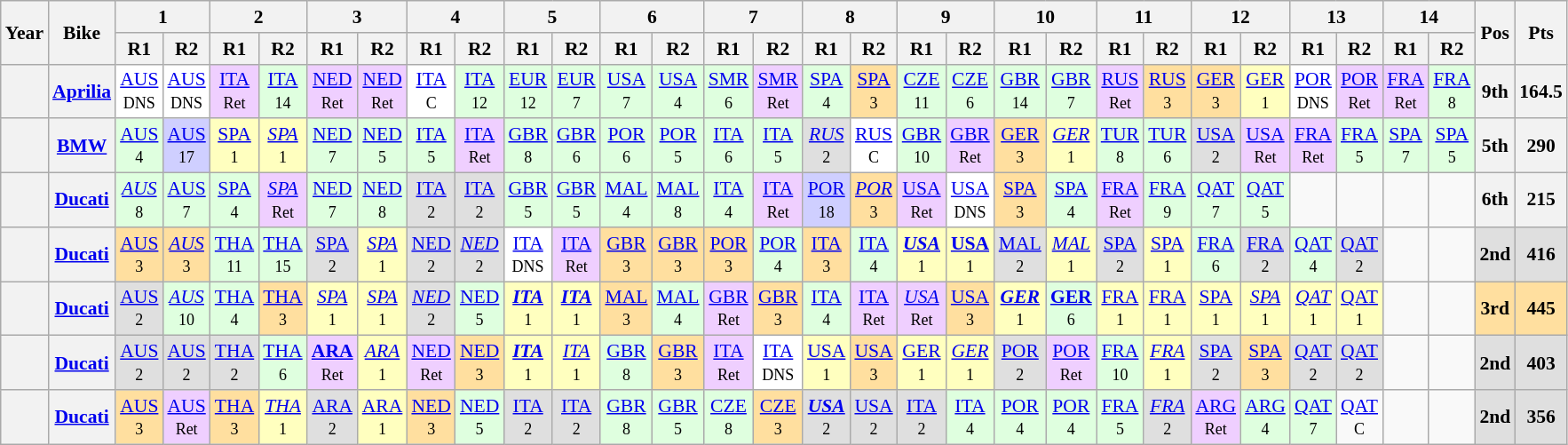<table class="wikitable" style="text-align:center; ; font-size:90%;">
<tr>
<th rowspan="2">Year</th>
<th rowspan="2">Bike</th>
<th colspan="2">1</th>
<th colspan="2">2</th>
<th colspan="2">3</th>
<th colspan="2">4</th>
<th colspan="2">5</th>
<th colspan="2">6</th>
<th colspan="2">7</th>
<th colspan="2">8</th>
<th colspan="2">9</th>
<th colspan="2">10</th>
<th colspan="2">11</th>
<th colspan="2">12</th>
<th colspan="2">13</th>
<th colspan="2">14</th>
<th rowspan="2">Pos</th>
<th rowspan="2">Pts</th>
</tr>
<tr>
<th>R1</th>
<th>R2</th>
<th>R1</th>
<th>R2</th>
<th>R1</th>
<th>R2</th>
<th>R1</th>
<th>R2</th>
<th>R1</th>
<th>R2</th>
<th>R1</th>
<th>R2</th>
<th>R1</th>
<th>R2</th>
<th>R1</th>
<th>R2</th>
<th>R1</th>
<th>R2</th>
<th>R1</th>
<th>R2</th>
<th>R1</th>
<th>R2</th>
<th>R1</th>
<th>R2</th>
<th>R1</th>
<th>R2</th>
<th>R1</th>
<th>R2</th>
</tr>
<tr>
<th></th>
<th><a href='#'>Aprilia</a></th>
<td style="background:#ffffff;"><a href='#'>AUS</a><br><small>DNS</small></td>
<td style="background:#ffffff;"><a href='#'>AUS</a><br><small>DNS</small></td>
<td style="background:#EFCFFF;"><a href='#'>ITA</a><br><small>Ret</small></td>
<td style="background:#DFFFDF;"><a href='#'>ITA</a><br><small>14</small></td>
<td style="background:#EFCFFF;"><a href='#'>NED</a><br><small>Ret</small></td>
<td style="background:#EFCFFF;"><a href='#'>NED</a><br><small>Ret</small></td>
<td style="background:#FFFFFF;"><a href='#'>ITA</a><br><small>C</small></td>
<td style="background:#DFFFDF;"><a href='#'>ITA</a><br><small>12</small></td>
<td style="background:#DFFFDF;"><a href='#'>EUR</a><br><small>12</small></td>
<td style="background:#DFFFDF;"><a href='#'>EUR</a><br><small>7</small></td>
<td style="background:#DFFFDF;"><a href='#'>USA</a><br><small>7</small></td>
<td style="background:#DFFFDF;"><a href='#'>USA</a><br><small>4</small></td>
<td style="background:#DFFFDF;"><a href='#'>SMR</a><br><small>6</small></td>
<td style="background:#EFCFFF;"><a href='#'>SMR</a><br><small>Ret</small></td>
<td style="background:#DFFFDF;"><a href='#'>SPA</a><br><small>4</small></td>
<td style="background:#FFDF9F;"><a href='#'>SPA</a><br><small>3</small></td>
<td style="background:#DFFFDF;"><a href='#'>CZE</a><br><small>11</small></td>
<td style="background:#DFFFDF;"><a href='#'>CZE</a><br><small>6</small></td>
<td style="background:#DFFFDF;"><a href='#'>GBR</a><br><small>14</small></td>
<td style="background:#DFFFDF;"><a href='#'>GBR</a><br><small>7</small></td>
<td style="background:#EFCFFF;"><a href='#'>RUS</a><br><small>Ret</small></td>
<td style="background:#FFDF9F;"><a href='#'>RUS</a><br><small>3</small></td>
<td style="background:#FFDF9F;"><a href='#'>GER</a><br><small>3</small></td>
<td style="background:#ffffbf;"><a href='#'>GER</a><br><small>1</small></td>
<td style="background:#ffffff;"><a href='#'>POR</a><br><small>DNS</small></td>
<td style="background:#EFCFFF;"><a href='#'>POR</a><br><small>Ret</small></td>
<td style="background:#EFCFFF;"><a href='#'>FRA</a><br><small>Ret</small></td>
<td style="background:#DFFFDF;"><a href='#'>FRA</a><br><small>8</small></td>
<th>9th</th>
<th>164.5</th>
</tr>
<tr>
<th></th>
<th><a href='#'>BMW</a></th>
<td style="background:#DFFFDF;"><a href='#'>AUS</a><br><small>4</small></td>
<td style="background:#cfcfff;"><a href='#'>AUS</a><br><small>17</small></td>
<td style="background:#ffffbf;"><a href='#'>SPA</a><br><small>1</small></td>
<td style="background:#ffffbf;"><em><a href='#'>SPA</a></em><br><small>1</small></td>
<td style="background:#DFFFDF;"><a href='#'>NED</a><br><small>7</small></td>
<td style="background:#DFFFDF;"><a href='#'>NED</a><br><small>5</small></td>
<td style="background:#DFFFDF;"><a href='#'>ITA</a><br><small>5</small></td>
<td style="background:#EFCFFF;"><a href='#'>ITA</a><br><small>Ret</small></td>
<td style="background:#DFFFDF;"><a href='#'>GBR</a><br><small>8</small></td>
<td style="background:#DFFFDF;"><a href='#'>GBR</a><br><small>6</small></td>
<td style="background:#DFFFDF;"><a href='#'>POR</a><br><small>6</small></td>
<td style="background:#DFFFDF;"><a href='#'>POR</a><br><small>5</small></td>
<td style="background:#DFFFDF;"><a href='#'>ITA</a><br><small>6</small></td>
<td style="background:#DFFFDF;"><a href='#'>ITA</a><br><small>5</small></td>
<td style="background:#dfdfdf;"><em><a href='#'>RUS</a></em><br><small>2</small></td>
<td style="background:#ffffff;"><a href='#'>RUS</a><br><small>C</small></td>
<td style="background:#DFFFDF;"><a href='#'>GBR</a><br><small>10</small></td>
<td style="background:#EFCFFF;"><a href='#'>GBR</a><br><small>Ret</small></td>
<td style="background:#FFDF9F;"><a href='#'>GER</a><br><small>3</small></td>
<td style="background:#ffffbf;"><em><a href='#'>GER</a></em><br><small>1</small></td>
<td style="background:#DFFFDF;"><a href='#'>TUR</a><br><small>8</small></td>
<td style="background:#DFFFDF;"><a href='#'>TUR</a><br><small>6</small></td>
<td style="background:#dfdfdf;"><a href='#'>USA</a><br><small>2</small></td>
<td style="background:#EFCFFF;"><a href='#'>USA</a><br><small>Ret</small></td>
<td style="background:#EFCFFF;"><a href='#'>FRA</a><br><small>Ret</small></td>
<td style="background:#DFFFDF;"><a href='#'>FRA</a><br><small>5</small></td>
<td style="background:#DFFFDF;"><a href='#'>SPA</a><br><small>7</small></td>
<td style="background:#DFFFDF;"><a href='#'>SPA</a><br><small>5</small></td>
<th>5th</th>
<th>290</th>
</tr>
<tr>
<th></th>
<th><a href='#'>Ducati</a></th>
<td style="background:#dfffdf;"><em><a href='#'>AUS</a></em><br><small>8</small></td>
<td style="background:#dfffdf;"><a href='#'>AUS</a><br><small>7</small></td>
<td style="background:#dfffdf;"><a href='#'>SPA</a><br><small>4</small></td>
<td style="background:#EFCFFF;"><em><a href='#'>SPA</a></em><br><small>Ret</small></td>
<td style="background:#dfffdf;"><a href='#'>NED</a><br><small>7</small></td>
<td style="background:#dfffdf;"><a href='#'>NED</a><br><small>8</small></td>
<td style="background:#dfdfdf;"><a href='#'>ITA</a><br><small>2</small></td>
<td style="background:#dfdfdf;"><a href='#'>ITA</a><br><small>2</small></td>
<td style="background:#dfffdf;"><a href='#'>GBR</a><br><small>5</small></td>
<td style="background:#dfffdf;"><a href='#'>GBR</a><br><small>5</small></td>
<td style="background:#dfffdf;"><a href='#'>MAL</a><br><small>4</small></td>
<td style="background:#dfffdf;"><a href='#'>MAL</a><br><small>8</small></td>
<td style="background:#dfffdf;"><a href='#'>ITA</a><br><small>4</small></td>
<td style="background:#EFCFFF;"><a href='#'>ITA</a><br><small>Ret</small></td>
<td style="background:#cfcfff;"><a href='#'>POR</a><br><small>18</small></td>
<td style="background:#FFDF9F;"><em><a href='#'>POR</a></em><br><small>3</small></td>
<td style="background:#EFCFFF;"><a href='#'>USA</a><br><small>Ret</small></td>
<td style="background:#FFFFFF;"><a href='#'>USA</a><br><small>DNS</small></td>
<td style="background:#FFDF9F;"><a href='#'>SPA</a><br><small>3</small></td>
<td style="background:#dfffdf;"><a href='#'>SPA</a><br><small>4</small></td>
<td style="background:#EFCFFF;"><a href='#'>FRA</a><br><small>Ret</small></td>
<td style="background:#dfffdf;"><a href='#'>FRA</a><br><small>9</small></td>
<td style="background:#dfffdf;"><a href='#'>QAT</a><br><small>7</small></td>
<td style="background:#dfffdf;"><a href='#'>QAT</a><br><small>5</small></td>
<td></td>
<td></td>
<td></td>
<td></td>
<th>6th</th>
<th>215</th>
</tr>
<tr>
<th></th>
<th><a href='#'>Ducati</a></th>
<td style="background:#FFDF9F;"><a href='#'>AUS</a><br><small>3</small></td>
<td style="background:#FFDF9F;"><em><a href='#'>AUS</a></em><br><small>3</small></td>
<td style="background:#dfffdf;"><a href='#'>THA</a><br><small>11</small></td>
<td style="background:#dfffdf;"><a href='#'>THA</a><br><small>15</small></td>
<td style="background:#dfdfdf;"><a href='#'>SPA</a><br><small>2</small></td>
<td style="background:#ffffbf;"><em><a href='#'>SPA</a></em><br><small>1</small></td>
<td style="background:#dfdfdf;"><a href='#'>NED</a><br><small>2</small></td>
<td style="background:#dfdfdf;"><em><a href='#'>NED</a></em><br><small>2</small></td>
<td style="background:#ffffff;"><a href='#'>ITA</a><br><small>DNS</small></td>
<td style="background:#efcfff;"><a href='#'>ITA</a><br><small>Ret</small></td>
<td style="background:#ffdf9f;"><a href='#'>GBR</a><br><small>3</small></td>
<td style="background:#ffdf9f;"><a href='#'>GBR</a><br><small>3</small></td>
<td style="background:#ffdf9f;"><a href='#'>POR</a><br><small>3</small></td>
<td style="background:#dfffdf;"><a href='#'>POR</a><br><small>4</small></td>
<td style="background:#ffdf9f;"><a href='#'>ITA</a><br><small>3</small></td>
<td style="background:#dfffdf;"><a href='#'>ITA</a><br><small>4</small></td>
<td style="background:#ffffbf;"><strong><em><a href='#'>USA</a></em></strong><br><small>1</small></td>
<td style="background:#ffffbf;"><strong><a href='#'>USA</a></strong><br><small>1</small></td>
<td style="background:#dfdfdf;"><a href='#'>MAL</a><br><small>2</small></td>
<td style="background:#ffffbf;"><em><a href='#'>MAL</a></em><br><small>1</small></td>
<td style="background:#dfdfdf;"><a href='#'>SPA</a><br><small>2</small></td>
<td style="background:#ffffbf;"><a href='#'>SPA</a><br><small>1</small></td>
<td style="background:#dfffdf;"><a href='#'>FRA</a><br><small>6</small></td>
<td style="background:#dfdfdf;"><a href='#'>FRA</a><br><small>2</small></td>
<td style="background:#dfffdf;"><a href='#'>QAT</a><br><small>4</small></td>
<td style="background:#dfdfdf;"><a href='#'>QAT</a><br><small>2</small></td>
<td></td>
<td></td>
<th style="background:#dfdfdf;">2nd</th>
<th style="background:#dfdfdf;">416</th>
</tr>
<tr>
<th></th>
<th><a href='#'>Ducati</a></th>
<td style="background:#dfdfdf;"><a href='#'>AUS</a><br><small>2</small></td>
<td style="background:#dfffdf;"><em><a href='#'>AUS</a></em><br><small>10</small></td>
<td style="background:#dfffdf;"><a href='#'>THA</a><br><small>4</small></td>
<td style="background:#ffdf9f;"><a href='#'>THA</a><br><small>3</small></td>
<td style="background:#ffffbf;"><em><a href='#'>SPA</a></em><br><small>1</small></td>
<td style="background:#ffffbf;"><em><a href='#'>SPA</a></em><br><small>1</small></td>
<td style="background:#dfdfdf;"><em><a href='#'>NED</a></em><br><small>2</small></td>
<td style="background:#dfffdf;"><a href='#'>NED</a><br><small>5</small></td>
<td style="background:#ffffbf;"><strong><em><a href='#'>ITA</a></em></strong><br><small>1</small></td>
<td style="background:#ffffbf;"><strong><em><a href='#'>ITA</a></em></strong><br><small>1</small></td>
<td style="background:#ffdf9f;"><a href='#'>MAL</a><br><small>3</small></td>
<td style="background:#dfffdf;"><a href='#'>MAL</a><br><small>4</small></td>
<td style="background:#efcfff;"><a href='#'>GBR</a><br><small>Ret</small></td>
<td style="background:#ffdf9f;"><a href='#'>GBR</a><br><small>3</small></td>
<td style="background:#dfffdf;"><a href='#'>ITA</a><br><small>4</small></td>
<td style="background:#efcfff;"><a href='#'>ITA</a><br><small>Ret</small></td>
<td style="background:#efcfff;"><em><a href='#'>USA</a></em><br><small>Ret</small></td>
<td style="background:#ffdf9f;"><a href='#'>USA</a><br><small>3</small></td>
<td style="background:#ffffbf;"><strong><em><a href='#'>GER</a></em></strong><br><small>1</small></td>
<td style="background:#dfffdf;"><strong><a href='#'>GER</a></strong><br><small>6</small></td>
<td style="background:#ffffbf;"><a href='#'>FRA</a><br><small>1</small></td>
<td style="background:#ffffbf;"><a href='#'>FRA</a><br><small>1</small></td>
<td style="background:#ffffbf;"><a href='#'>SPA</a><br><small>1</small></td>
<td style="background:#ffffbf;"><em><a href='#'>SPA</a></em><br><small>1</small></td>
<td style="background:#ffffbf;"><em><a href='#'>QAT</a></em><br><small>1</small></td>
<td style="background:#ffffbf;"><a href='#'>QAT</a><br><small>1</small></td>
<td></td>
<td></td>
<th style="background:#ffdf9f;">3rd</th>
<th style="background:#ffdf9f;">445</th>
</tr>
<tr>
<th></th>
<th><a href='#'>Ducati</a></th>
<td style="background:#dfdfdf;"><a href='#'>AUS</a><br><small>2</small></td>
<td style="background:#dfdfdf;"><a href='#'>AUS</a><br><small>2</small></td>
<td style="background:#dfdfdf;"><a href='#'>THA</a><br><small>2</small></td>
<td style="background:#dfffdf;"><a href='#'>THA</a><br><small>6</small></td>
<td style="background:#efcfff;"><strong><a href='#'>ARA</a></strong><br><small>Ret</small></td>
<td style="background:#ffffbf;"><em><a href='#'>ARA</a></em><br><small>1</small></td>
<td style="background:#efcfff;"><a href='#'>NED</a><br><small>Ret</small></td>
<td style="background:#ffdf9f;"><a href='#'>NED</a><br><small>3</small></td>
<td style="background:#ffffbf;"><strong><em><a href='#'>ITA</a></em></strong><br><small>1</small></td>
<td style="background:#ffffbf;"><em><a href='#'>ITA</a></em><br><small>1</small></td>
<td style="background:#dfffdf;"><a href='#'>GBR</a><br><small>8</small></td>
<td style="background:#ffdf9f;"><a href='#'>GBR</a><br><small>3</small></td>
<td style="background:#efcfff;"><a href='#'>ITA</a><br><small>Ret</small></td>
<td style="background:#FFFFFF;"><a href='#'>ITA</a><br><small>DNS</small></td>
<td style="background:#ffffbf;"><a href='#'>USA</a><br><small>1</small></td>
<td style="background:#ffdf9f;"><a href='#'>USA</a><br><small>3</small></td>
<td style="background:#ffffbf;"><a href='#'>GER</a><br><small>1</small></td>
<td style="background:#ffffbf;"><em><a href='#'>GER</a></em><br><small>1</small></td>
<td style="background:#dfdfdf;"><a href='#'>POR</a><br><small>2</small></td>
<td style="background:#efcfff;"><a href='#'>POR</a><br><small>Ret</small></td>
<td style="background:#dfffdf;"><a href='#'>FRA</a><br><small>10</small></td>
<td style="background:#ffffbf;"><em><a href='#'>FRA</a></em><br><small>1</small></td>
<td style="background:#dfdfdf;"><a href='#'>SPA</a><br><small>2</small></td>
<td style="background:#ffdf9f;"><a href='#'>SPA</a><br><small>3</small></td>
<td style="background:#dfdfdf;"><a href='#'>QAT</a><br><small>2</small></td>
<td style="background:#dfdfdf;"><a href='#'>QAT</a><br><small>2</small></td>
<td></td>
<td></td>
<th style="background:#dfdfdf;">2nd</th>
<th style="background:#dfdfdf;">403</th>
</tr>
<tr>
<th></th>
<th><a href='#'>Ducati</a></th>
<td style="background:#ffdf9f;"><a href='#'>AUS</a><br><small>3</small></td>
<td style="background:#efcfff;"><a href='#'>AUS</a><br><small>Ret</small></td>
<td style="background:#ffdf9f;"><a href='#'>THA</a><br><small>3</small></td>
<td style="background:#ffffbf;"><em><a href='#'>THA</a></em><br><small>1</small></td>
<td style="background:#dfdfdf;"><a href='#'>ARA</a><br><small>2</small></td>
<td style="background:#ffffbf;"><a href='#'>ARA</a><br><small>1</small></td>
<td style="background:#ffdf9f;"><a href='#'>NED</a><br><small>3</small></td>
<td style="background:#dfffdf;"><a href='#'>NED</a><br><small>5</small></td>
<td style="background:#dfdfdf;"><a href='#'>ITA</a><br><small>2</small></td>
<td style="background:#dfdfdf;"><a href='#'>ITA</a><br><small>2</small></td>
<td style="background:#dfffdf;"><a href='#'>GBR</a><br><small>8</small></td>
<td style="background:#dfffdf;"><a href='#'>GBR</a><br><small>5</small></td>
<td style="background:#dfffdf;"><a href='#'>CZE</a><br><small>8</small></td>
<td style="background:#ffdf9f;"><a href='#'>CZE</a><br><small>3</small></td>
<td style="background:#dfdfdf;"><strong><em><a href='#'>USA</a></em></strong><br><small>2</small></td>
<td style="background:#dfdfdf;"><a href='#'>USA</a><br><small>2</small></td>
<td style="background:#dfdfdf;"><a href='#'>ITA</a><br><small>2</small></td>
<td style="background:#dfffdf;"><a href='#'>ITA</a><br><small>4</small></td>
<td style="background:#dfffdf;"><a href='#'>POR</a><br><small>4</small></td>
<td style="background:#dfffdf;"><a href='#'>POR</a><br><small>4</small></td>
<td style="background:#dfffdf;"><a href='#'>FRA</a><br><small>5</small></td>
<td style="background:#dfdfdf;"><em><a href='#'>FRA</a></em><br><small>2</small></td>
<td style="background:#efcfff;"><a href='#'>ARG</a><br><small>Ret</small></td>
<td style="background:#dfffdf;"><a href='#'>ARG</a><br><small>4</small></td>
<td style="background:#dfffdf;"><a href='#'>QAT</a><br><small>7</small></td>
<td style="background:#;"><a href='#'>QAT</a><br><small>C</small></td>
<td></td>
<td></td>
<th style="background:#dfdfdf;">2nd</th>
<th style="background:#dfdfdf;">356</th>
</tr>
</table>
